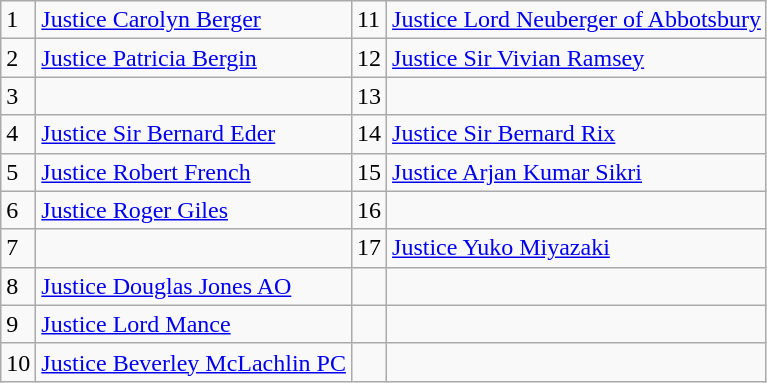<table class="wikitable">
<tr>
<td>1</td>
<td><a href='#'>Justice Carolyn Berger</a></td>
<td>11</td>
<td><a href='#'>Justice Lord Neuberger of Abbotsbury</a></td>
</tr>
<tr>
<td>2</td>
<td><a href='#'>Justice Patricia Bergin</a></td>
<td>12</td>
<td><a href='#'>Justice Sir Vivian Ramsey</a></td>
</tr>
<tr>
<td>3</td>
<td></td>
<td>13</td>
<td></td>
</tr>
<tr>
<td>4</td>
<td><a href='#'>Justice Sir Bernard Eder</a></td>
<td>14</td>
<td><a href='#'>Justice Sir Bernard Rix</a></td>
</tr>
<tr>
<td>5</td>
<td><a href='#'>Justice Robert French</a></td>
<td>15</td>
<td><a href='#'>Justice Arjan Kumar Sikri</a></td>
</tr>
<tr>
<td>6</td>
<td><a href='#'>Justice Roger Giles</a></td>
<td>16</td>
<td></td>
</tr>
<tr>
<td>7</td>
<td></td>
<td>17</td>
<td><a href='#'>Justice Yuko Miyazaki</a></td>
</tr>
<tr>
<td>8</td>
<td><a href='#'>Justice Douglas Jones AO</a></td>
<td></td>
<td></td>
</tr>
<tr>
<td>9</td>
<td><a href='#'>Justice Lord Mance</a></td>
<td></td>
<td></td>
</tr>
<tr>
<td>10</td>
<td><a href='#'>Justice Beverley McLachlin PC</a></td>
<td></td>
<td></td>
</tr>
</table>
